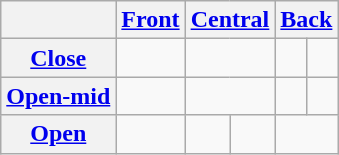<table class="wikitable" style="text-align:center">
<tr>
<th></th>
<th><a href='#'>Front</a></th>
<th colspan="2"><a href='#'>Central</a></th>
<th colspan="2"><a href='#'>Back</a></th>
</tr>
<tr>
<th><a href='#'>Close</a></th>
<td></td>
<td colspan="2"></td>
<td></td>
<td> </td>
</tr>
<tr>
<th><a href='#'>Open-mid</a></th>
<td> </td>
<td colspan="2"></td>
<td></td>
<td> </td>
</tr>
<tr>
<th><a href='#'>Open</a></th>
<td></td>
<td> </td>
<td> </td>
<td colspan="2"></td>
</tr>
</table>
